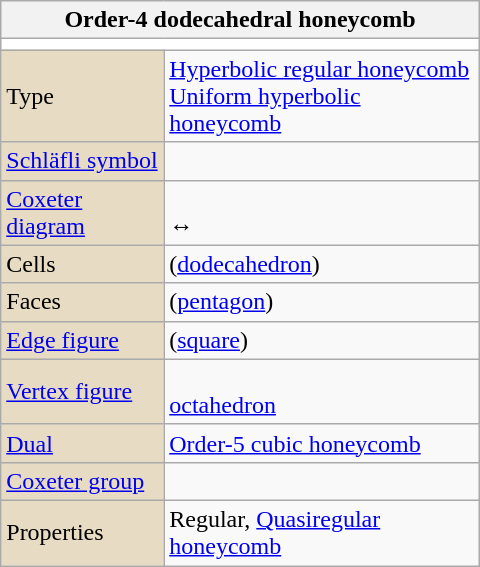<table class="wikitable" align="right" style="margin-left:10px" width="320">
<tr>
<th bgcolor=#e7dcc3 colspan=2><strong>Order-4 dodecahedral honeycomb</strong></th>
</tr>
<tr>
<td bgcolor=#ffffff align=center colspan=2></td>
</tr>
<tr>
<td bgcolor=#e7dcc3>Type</td>
<td><a href='#'>Hyperbolic regular honeycomb</a><br><a href='#'>Uniform hyperbolic honeycomb</a></td>
</tr>
<tr>
<td bgcolor=#e7dcc3><a href='#'>Schläfli symbol</a></td>
<td></td>
</tr>
<tr>
<td bgcolor=#e7dcc3><a href='#'>Coxeter diagram</a></td>
<td><br> ↔ </td>
</tr>
<tr>
<td bgcolor=#e7dcc3>Cells</td>
<td>(<a href='#'>dodecahedron</a>)<br></td>
</tr>
<tr>
<td bgcolor=#e7dcc3>Faces</td>
<td> (<a href='#'>pentagon</a>)</td>
</tr>
<tr>
<td bgcolor=#e7dcc3><a href='#'>Edge figure</a></td>
<td> (<a href='#'>square</a>)</td>
</tr>
<tr>
<td bgcolor=#e7dcc3><a href='#'>Vertex figure</a></td>
<td><br><a href='#'>octahedron</a></td>
</tr>
<tr>
<td bgcolor=#e7dcc3><a href='#'>Dual</a></td>
<td><a href='#'>Order-5 cubic honeycomb</a></td>
</tr>
<tr>
<td bgcolor=#e7dcc3><a href='#'>Coxeter group</a></td>
<td></td>
</tr>
<tr>
<td bgcolor=#e7dcc3>Properties</td>
<td>Regular, <a href='#'>Quasiregular honeycomb</a></td>
</tr>
</table>
